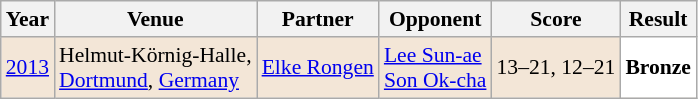<table class="sortable wikitable" style="font-size: 90%;">
<tr>
<th>Year</th>
<th>Venue</th>
<th>Partner</th>
<th>Opponent</th>
<th>Score</th>
<th>Result</th>
</tr>
<tr style="background:#F3E6D7">
<td align="center"><a href='#'>2013</a></td>
<td align="left">Helmut-Körnig-Halle,<br><a href='#'>Dortmund</a>, <a href='#'>Germany</a></td>
<td align="left"> <a href='#'>Elke Rongen</a></td>
<td align="left"> <a href='#'>Lee Sun-ae</a><br> <a href='#'>Son Ok-cha</a></td>
<td align="left">13–21, 12–21</td>
<td style="text-align:left; background:white"> <strong>Bronze</strong></td>
</tr>
</table>
